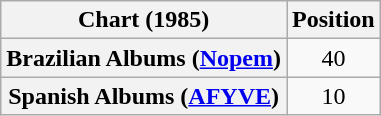<table class="wikitable sortable plainrowheaders" style="text-align:center">
<tr>
<th>Chart (1985)</th>
<th>Position</th>
</tr>
<tr>
<th scope="row">Brazilian Albums (<a href='#'>Nopem</a>)</th>
<td align="center">40</td>
</tr>
<tr>
<th scope="row">Spanish Albums (<a href='#'>AFYVE</a>)</th>
<td>10</td>
</tr>
</table>
